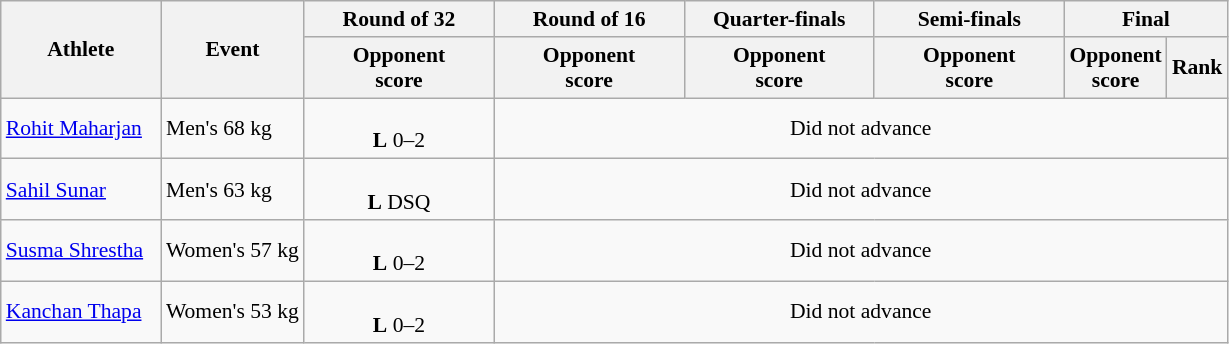<table class="wikitable" style="font-size:90%; text-align:center">
<tr>
<th rowspan="2" width="100">Athlete</th>
<th rowspan="2">Event</th>
<th width="120">Round of 32</th>
<th width="120">Round of 16</th>
<th width="120">Quarter-finals</th>
<th width="120">Semi-finals</th>
<th colspan="2" width="100">Final</th>
</tr>
<tr>
<th>Opponent<br>score</th>
<th>Opponent<br>score</th>
<th>Opponent<br>score</th>
<th>Opponent<br>score</th>
<th>Opponent<br>score</th>
<th>Rank</th>
</tr>
<tr>
<td align="left"><a href='#'>Rohit Maharjan</a></td>
<td align="left">Men's 68 kg</td>
<td><br><strong>L</strong> 0–2</td>
<td colspan="5">Did not advance</td>
</tr>
<tr>
<td align="left"><a href='#'>Sahil Sunar</a></td>
<td align="left">Men's 63 kg</td>
<td><br><strong>L</strong> DSQ</td>
<td colspan="5">Did not advance</td>
</tr>
<tr>
<td align="left"><a href='#'>Susma Shrestha</a></td>
<td align="left">Women's 57 kg</td>
<td><br><strong>L</strong> 0–2</td>
<td colspan="5">Did not advance</td>
</tr>
<tr>
<td align="left"><a href='#'>Kanchan Thapa</a></td>
<td align="left">Women's 53 kg</td>
<td><br><strong>L</strong> 0–2</td>
<td colspan="5">Did not advance</td>
</tr>
</table>
